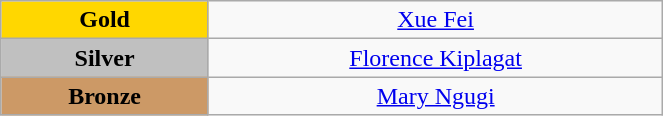<table class="wikitable" style="text-align:center; " width="35%">
<tr>
<td bgcolor="gold"><strong>Gold</strong></td>
<td><a href='#'>Xue Fei</a><br>  <small><em></em></small></td>
</tr>
<tr>
<td bgcolor="silver"><strong>Silver</strong></td>
<td><a href='#'>Florence Kiplagat</a><br>  <small><em></em></small></td>
</tr>
<tr>
<td bgcolor="CC9966"><strong>Bronze</strong></td>
<td><a href='#'>Mary Ngugi</a><br>  <small><em></em></small></td>
</tr>
</table>
